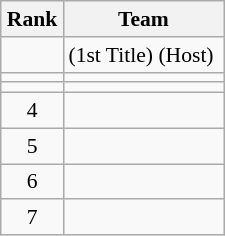<table class="wikitable" style="text-align: center; font-size:90% ">
<tr>
<th width=35>Rank</th>
<th width=100>Team</th>
</tr>
<tr>
<td></td>
<td align=left> (1st Title) (Host)</td>
</tr>
<tr>
<td></td>
<td align=left></td>
</tr>
<tr>
<td></td>
<td align=left></td>
</tr>
<tr>
<td>4</td>
<td align=left></td>
</tr>
<tr>
<td>5</td>
<td align=left></td>
</tr>
<tr>
<td>6</td>
<td align=left></td>
</tr>
<tr>
<td>7</td>
<td align=left></td>
</tr>
</table>
